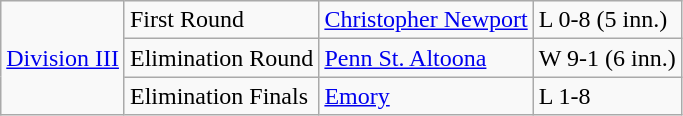<table class="wikitable">
<tr>
<td rowspan="5"><a href='#'>Division III</a></td>
<td>First Round</td>
<td><a href='#'>Christopher Newport</a></td>
<td>L 0-8 (5 inn.)</td>
</tr>
<tr>
<td>Elimination Round</td>
<td><a href='#'>Penn St. Altoona</a></td>
<td>W 9-1 (6 inn.)</td>
</tr>
<tr>
<td>Elimination Finals</td>
<td><a href='#'>Emory</a></td>
<td>L 1-8</td>
</tr>
</table>
